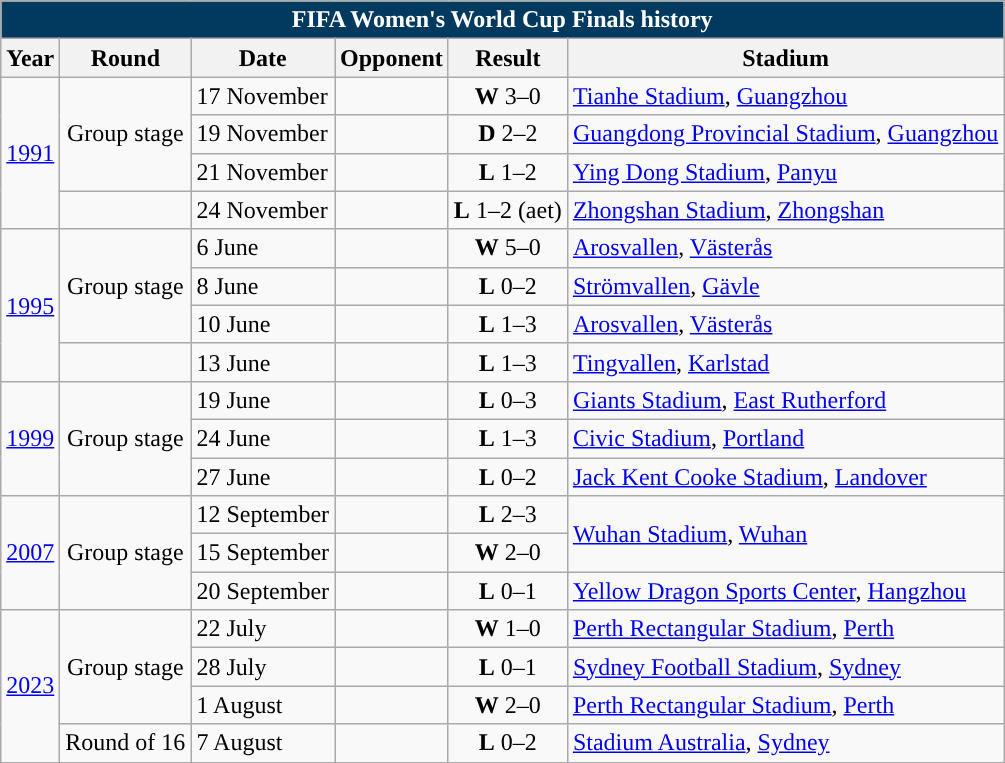<table class="wikitable collapsible collapsed" style="text-align: center;font-size:100%;">
<tr>
<th colspan=6 style="background: #013A5E; color: #FFFFFF;">FIFA Women's World Cup Finals history</th>
</tr>
<tr>
<th>Year</th>
<th>Round</th>
<th>Date</th>
<th>Opponent</th>
<th>Result</th>
<th>Stadium</th>
</tr>
<tr>
<td rowspan=4> <a href='#'>1991</a></td>
<td rowspan=3>Group stage</td>
<td align="left">17 November</td>
<td align="left"></td>
<td><strong>W</strong> 3–0</td>
<td align="left"><a href='#'>Tianhe Stadium</a>, <a href='#'>Guangzhou</a></td>
</tr>
<tr>
<td align="left">19 November</td>
<td align="left"></td>
<td><strong>D</strong> 2–2</td>
<td align="left"><a href='#'>Guangdong Provincial Stadium</a>, <a href='#'>Guangzhou</a></td>
</tr>
<tr>
<td align="left">21 November</td>
<td align="left"></td>
<td><strong>L</strong> 1–2</td>
<td align="left"><a href='#'>Ying Dong Stadium</a>, <a href='#'>Panyu</a></td>
</tr>
<tr>
<td></td>
<td align="left">24 November</td>
<td align="left"></td>
<td><strong>L</strong> 1–2 (aet)</td>
<td align="left"><a href='#'>Zhongshan Stadium</a>, <a href='#'>Zhongshan</a></td>
</tr>
<tr>
<td rowspan=4> <a href='#'>1995</a></td>
<td rowspan=3>Group stage</td>
<td align="left">6 June</td>
<td align="left"></td>
<td><strong>W</strong> 5–0</td>
<td align="left"><a href='#'>Arosvallen</a>, <a href='#'>Västerås</a></td>
</tr>
<tr>
<td align="left">8 June</td>
<td align="left"></td>
<td><strong>L</strong> 0–2</td>
<td align="left"><a href='#'>Strömvallen</a>, <a href='#'>Gävle</a></td>
</tr>
<tr>
<td align="left">10 June</td>
<td align="left"></td>
<td><strong>L</strong> 1–3</td>
<td align="left"><a href='#'>Arosvallen</a>, <a href='#'>Västerås</a></td>
</tr>
<tr>
<td></td>
<td align="left">13 June</td>
<td align="left"></td>
<td><strong>L</strong> 1–3</td>
<td align="left"><a href='#'>Tingvallen</a>, <a href='#'>Karlstad</a></td>
</tr>
<tr>
<td rowspan=3> <a href='#'>1999</a></td>
<td rowspan=3>Group stage</td>
<td align="left">19 June</td>
<td align="left"></td>
<td><strong>L</strong> 0–3</td>
<td align="left"><a href='#'>Giants Stadium</a>, <a href='#'>East Rutherford</a></td>
</tr>
<tr>
<td align="left">24 June</td>
<td align="left"></td>
<td><strong>L</strong> 1–3</td>
<td align="left"><a href='#'>Civic Stadium</a>, <a href='#'>Portland</a></td>
</tr>
<tr>
<td align="left">27 June</td>
<td align="left"></td>
<td><strong>L</strong> 0–2</td>
<td align="left"><a href='#'>Jack Kent Cooke Stadium</a>, <a href='#'>Landover</a></td>
</tr>
<tr>
<td rowspan=3> <a href='#'>2007</a></td>
<td rowspan=3>Group stage</td>
<td align="left">12 September</td>
<td align="left"></td>
<td><strong>L</strong> 2–3</td>
<td rowspan=2 align="left"><a href='#'>Wuhan Stadium</a>, <a href='#'>Wuhan</a></td>
</tr>
<tr>
<td align="left">15 September</td>
<td align="left"></td>
<td><strong>W</strong> 2–0</td>
</tr>
<tr>
<td align="left">20 September</td>
<td align="left"></td>
<td><strong>L</strong> 0–1</td>
<td align="left"><a href='#'>Yellow Dragon Sports Center</a>, <a href='#'>Hangzhou</a></td>
</tr>
<tr>
<td rowspan=4>  <a href='#'>2023</a></td>
<td rowspan=3>Group stage</td>
<td align="left">22 July</td>
<td align="left"></td>
<td><strong>W</strong> 1–0</td>
<td align="left"><a href='#'>Perth Rectangular Stadium</a>, <a href='#'>Perth</a></td>
</tr>
<tr>
<td align="left">28 July</td>
<td align="left"></td>
<td><strong>L</strong> 0–1</td>
<td align="left"><a href='#'>Sydney Football Stadium</a>, <a href='#'>Sydney</a></td>
</tr>
<tr>
<td align="left">1 August</td>
<td align="left"></td>
<td><strong>W</strong> 2–0</td>
<td align="left"><a href='#'>Perth Rectangular Stadium</a>, <a href='#'>Perth</a></td>
</tr>
<tr>
<td>Round of 16</td>
<td align="left">7 August</td>
<td align="left"></td>
<td><strong>L</strong> 0–2</td>
<td align="left"><a href='#'>Stadium Australia</a>, <a href='#'>Sydney</a></td>
</tr>
</table>
